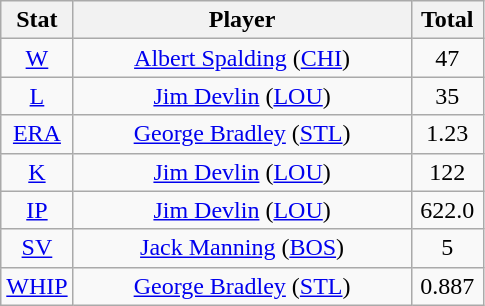<table class="wikitable" style="text-align:center;">
<tr>
<th style="width:15%;">Stat</th>
<th>Player</th>
<th style="width:15%;">Total</th>
</tr>
<tr>
<td><a href='#'>W</a></td>
<td><a href='#'>Albert Spalding</a> (<a href='#'>CHI</a>)</td>
<td>47</td>
</tr>
<tr>
<td><a href='#'>L</a></td>
<td><a href='#'>Jim Devlin</a> (<a href='#'>LOU</a>)</td>
<td>35</td>
</tr>
<tr>
<td><a href='#'>ERA</a></td>
<td><a href='#'>George Bradley</a> (<a href='#'>STL</a>)</td>
<td>1.23</td>
</tr>
<tr>
<td><a href='#'>K</a></td>
<td><a href='#'>Jim Devlin</a> (<a href='#'>LOU</a>)</td>
<td>122</td>
</tr>
<tr>
<td><a href='#'>IP</a></td>
<td><a href='#'>Jim Devlin</a> (<a href='#'>LOU</a>)</td>
<td>622.0</td>
</tr>
<tr>
<td><a href='#'>SV</a></td>
<td><a href='#'>Jack Manning</a> (<a href='#'>BOS</a>)</td>
<td>5</td>
</tr>
<tr>
<td><a href='#'>WHIP</a></td>
<td><a href='#'>George Bradley</a> (<a href='#'>STL</a>)</td>
<td>0.887</td>
</tr>
</table>
